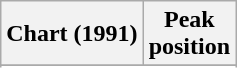<table class="wikitable sortable plainrowheaders" style="text-align:center">
<tr>
<th>Chart (1991)</th>
<th>Peak<br>position</th>
</tr>
<tr>
</tr>
<tr>
</tr>
<tr>
</tr>
<tr>
</tr>
</table>
